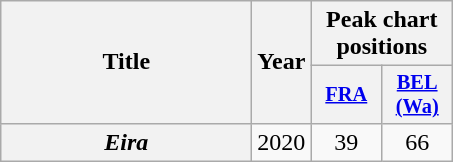<table class="wikitable plainrowheaders" style="text-align:center;">
<tr>
<th scope="col" rowspan="2" style="width:10em;">Title</th>
<th scope="col" rowspan="2" style="width:2em;">Year</th>
<th scope="col" colspan="2">Peak chart positions</th>
</tr>
<tr>
<th scope="col" style="width:3em;font-size:85%;"><a href='#'>FRA</a><br></th>
<th scope="col" style="width:3em;font-size:85%;"><a href='#'>BEL (Wa)</a><br></th>
</tr>
<tr>
<th scope="row"><em>Eira</em></th>
<td>2020</td>
<td>39</td>
<td>66</td>
</tr>
</table>
